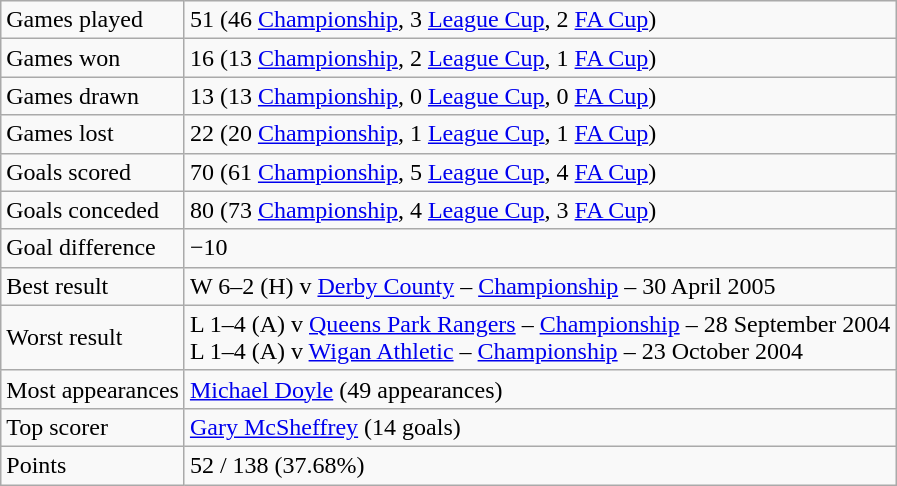<table class="wikitable">
<tr>
<td>Games played</td>
<td>51 (46 <a href='#'>Championship</a>, 3 <a href='#'>League Cup</a>, 2 <a href='#'>FA Cup</a>)</td>
</tr>
<tr>
<td>Games won</td>
<td>16 (13 <a href='#'>Championship</a>, 2 <a href='#'>League Cup</a>, 1 <a href='#'>FA Cup</a>)</td>
</tr>
<tr>
<td>Games drawn</td>
<td>13 (13 <a href='#'>Championship</a>, 0 <a href='#'>League Cup</a>, 0 <a href='#'>FA Cup</a>)</td>
</tr>
<tr>
<td>Games lost</td>
<td>22 (20 <a href='#'>Championship</a>, 1 <a href='#'>League Cup</a>, 1 <a href='#'>FA Cup</a>)</td>
</tr>
<tr>
<td>Goals scored</td>
<td>70 (61 <a href='#'>Championship</a>, 5 <a href='#'>League Cup</a>, 4 <a href='#'>FA Cup</a>)</td>
</tr>
<tr>
<td>Goals conceded</td>
<td>80 (73 <a href='#'>Championship</a>, 4 <a href='#'>League Cup</a>, 3 <a href='#'>FA Cup</a>)</td>
</tr>
<tr>
<td>Goal difference</td>
<td>−10</td>
</tr>
<tr>
<td>Best result</td>
<td>W 6–2 (H) v <a href='#'>Derby County</a> – <a href='#'>Championship</a> – 30 April 2005</td>
</tr>
<tr>
<td>Worst result</td>
<td>L 1–4 (A) v <a href='#'>Queens Park Rangers</a> – <a href='#'>Championship</a> – 28 September 2004 <br> L 1–4 (A) v <a href='#'>Wigan Athletic</a> – <a href='#'>Championship</a> – 23 October 2004</td>
</tr>
<tr>
<td>Most appearances</td>
<td> <a href='#'>Michael Doyle</a> (49 appearances)</td>
</tr>
<tr>
<td>Top scorer</td>
<td> <a href='#'>Gary McSheffrey</a> (14 goals)</td>
</tr>
<tr>
<td>Points</td>
<td>52 / 138 (37.68%)</td>
</tr>
</table>
